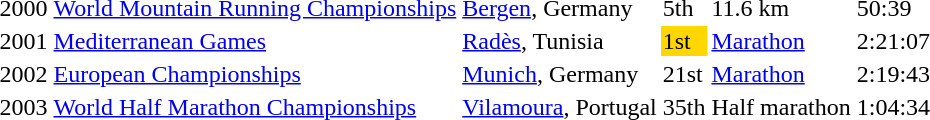<table>
<tr>
<td>2000</td>
<td><a href='#'>World Mountain Running Championships</a></td>
<td><a href='#'>Bergen</a>, Germany</td>
<td>5th</td>
<td>11.6 km</td>
<td>50:39</td>
</tr>
<tr>
<td>2001</td>
<td><a href='#'>Mediterranean Games</a></td>
<td><a href='#'>Radès</a>, Tunisia</td>
<td bgcolor=gold>1st</td>
<td><a href='#'>Marathon</a></td>
<td>2:21:07</td>
</tr>
<tr>
<td>2002</td>
<td><a href='#'>European Championships</a></td>
<td><a href='#'>Munich</a>, Germany</td>
<td>21st</td>
<td><a href='#'>Marathon</a></td>
<td>2:19:43</td>
</tr>
<tr>
<td>2003</td>
<td><a href='#'>World Half Marathon Championships</a></td>
<td><a href='#'>Vilamoura</a>, Portugal</td>
<td>35th</td>
<td>Half marathon</td>
<td>1:04:34</td>
</tr>
</table>
